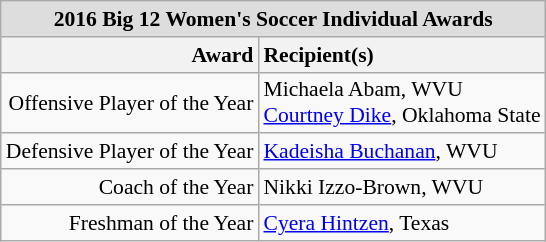<table class="wikitable" style="white-space:nowrap; font-size:90%;">
<tr>
<td colspan="7" style="text-align:center; background:#ddd;"><strong>2016 Big 12 Women's Soccer Individual Awards</strong></td>
</tr>
<tr>
<th style="text-align:right;">Award</th>
<th style="text-align:left;">Recipient(s)</th>
</tr>
<tr>
<td style="text-align:right;">Offensive Player of the Year</td>
<td style="text-align:left;">Michaela Abam, WVU<br><a href='#'>Courtney Dike</a>, Oklahoma State</td>
</tr>
<tr>
<td style="text-align:right;">Defensive Player of the Year</td>
<td style="text-align:left;"><a href='#'>Kadeisha Buchanan</a>, WVU</td>
</tr>
<tr>
<td style="text-align:right;">Coach of the Year</td>
<td style="text-align:left;">Nikki Izzo-Brown, WVU</td>
</tr>
<tr>
<td style="text-align:right;">Freshman of the Year</td>
<td style="text-align:left;"><a href='#'>Cyera Hintzen</a>, Texas</td>
</tr>
</table>
